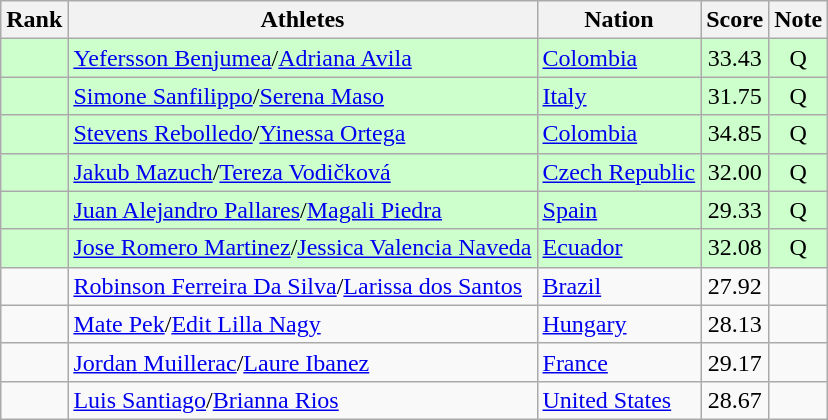<table class="wikitable sortable" style="text-align:center">
<tr>
<th>Rank</th>
<th>Athletes</th>
<th>Nation</th>
<th>Score</th>
<th>Note</th>
</tr>
<tr bgcolor=ccffcc>
<td></td>
<td align=left><a href='#'>Yefersson Benjumea</a>/<a href='#'>Adriana Avila</a></td>
<td align=left> <a href='#'>Colombia</a></td>
<td>33.43</td>
<td>Q</td>
</tr>
<tr bgcolor=ccffcc>
<td></td>
<td align=left><a href='#'>Simone Sanfilippo</a>/<a href='#'>Serena Maso</a></td>
<td align=left> <a href='#'>Italy</a></td>
<td>31.75</td>
<td>Q</td>
</tr>
<tr bgcolor=ccffcc>
<td></td>
<td align=left><a href='#'>Stevens Rebolledo</a>/<a href='#'>Yinessa Ortega</a></td>
<td align=left> <a href='#'>Colombia</a></td>
<td>34.85</td>
<td>Q</td>
</tr>
<tr bgcolor=ccffcc>
<td></td>
<td align=left><a href='#'>Jakub Mazuch</a>/<a href='#'>Tereza Vodičková</a></td>
<td align=left> <a href='#'>Czech Republic</a></td>
<td>32.00</td>
<td>Q</td>
</tr>
<tr bgcolor=ccffcc>
<td></td>
<td align=left><a href='#'>Juan Alejandro Pallares</a>/<a href='#'>Magali Piedra</a></td>
<td align=left> <a href='#'>Spain</a></td>
<td>29.33</td>
<td>Q</td>
</tr>
<tr bgcolor=ccffcc>
<td></td>
<td align=left><a href='#'>Jose Romero Martinez</a>/<a href='#'>Jessica Valencia Naveda</a></td>
<td align=left> <a href='#'>Ecuador</a></td>
<td>32.08</td>
<td>Q</td>
</tr>
<tr>
<td></td>
<td align=left><a href='#'>Robinson Ferreira Da Silva</a>/<a href='#'>Larissa dos Santos</a></td>
<td align=left> <a href='#'>Brazil</a></td>
<td>27.92</td>
<td></td>
</tr>
<tr>
<td></td>
<td align=left><a href='#'>Mate Pek</a>/<a href='#'>Edit Lilla Nagy</a></td>
<td align=left> <a href='#'>Hungary</a></td>
<td>28.13</td>
<td></td>
</tr>
<tr>
<td></td>
<td align=left><a href='#'>Jordan Muillerac</a>/<a href='#'>Laure Ibanez</a></td>
<td align=left> <a href='#'>France</a></td>
<td>29.17</td>
<td></td>
</tr>
<tr>
<td></td>
<td align=left><a href='#'>Luis Santiago</a>/<a href='#'>Brianna Rios</a></td>
<td align=left> <a href='#'>United States</a></td>
<td>28.67</td>
<td></td>
</tr>
</table>
